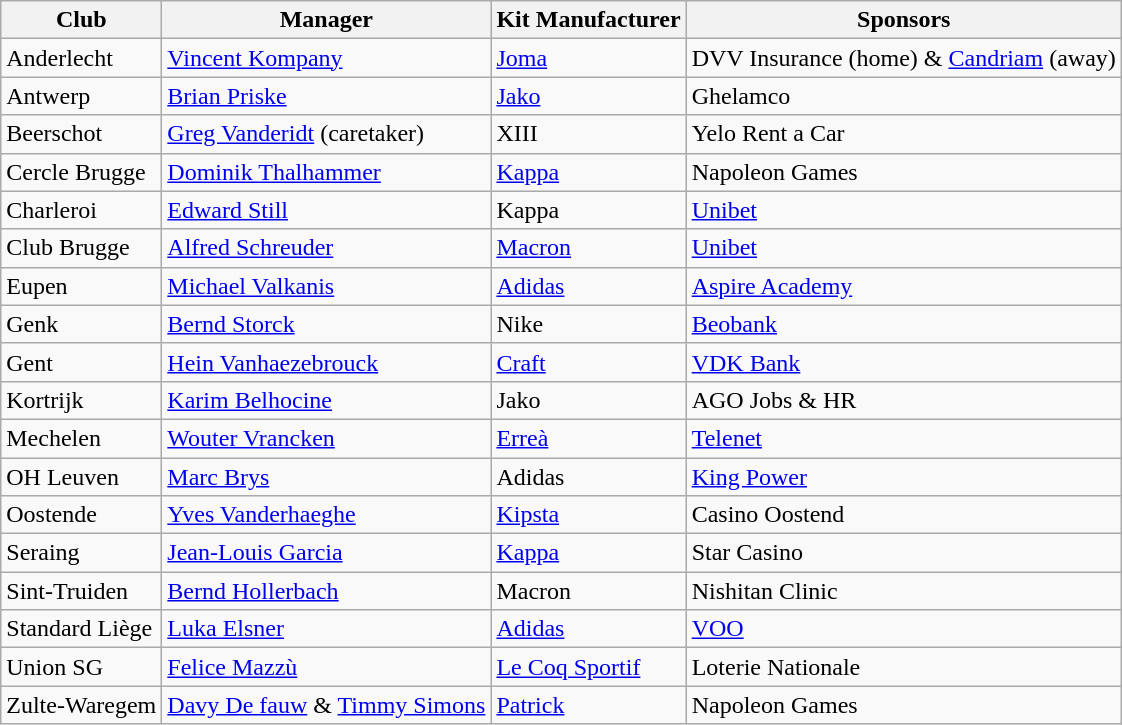<table class="wikitable sortable" style="text-align: left;">
<tr>
<th>Club</th>
<th>Manager</th>
<th>Kit Manufacturer</th>
<th>Sponsors</th>
</tr>
<tr>
<td>Anderlecht</td>
<td> <a href='#'>Vincent Kompany</a></td>
<td><a href='#'>Joma</a></td>
<td>DVV Insurance (home) & <a href='#'>Candriam</a> (away)</td>
</tr>
<tr>
<td>Antwerp</td>
<td> <a href='#'>Brian Priske</a></td>
<td><a href='#'>Jako</a></td>
<td>Ghelamco</td>
</tr>
<tr>
<td>Beerschot</td>
<td> <a href='#'>Greg Vanderidt</a> (caretaker) </td>
<td>XIII</td>
<td>Yelo Rent a Car</td>
</tr>
<tr>
<td>Cercle Brugge</td>
<td> <a href='#'>Dominik Thalhammer</a> </td>
<td><a href='#'>Kappa</a></td>
<td>Napoleon Games</td>
</tr>
<tr>
<td>Charleroi</td>
<td> <a href='#'>Edward Still</a></td>
<td>Kappa</td>
<td><a href='#'>Unibet</a></td>
</tr>
<tr>
<td>Club Brugge</td>
<td> <a href='#'>Alfred Schreuder</a> </td>
<td><a href='#'>Macron</a></td>
<td><a href='#'>Unibet</a></td>
</tr>
<tr>
<td>Eupen</td>
<td> <a href='#'>Michael Valkanis</a> </td>
<td><a href='#'>Adidas</a></td>
<td><a href='#'>Aspire Academy</a></td>
</tr>
<tr>
<td>Genk</td>
<td> <a href='#'>Bernd Storck</a> </td>
<td>Nike</td>
<td><a href='#'>Beobank</a></td>
</tr>
<tr>
<td>Gent</td>
<td> <a href='#'>Hein Vanhaezebrouck</a></td>
<td><a href='#'>Craft</a></td>
<td><a href='#'>VDK Bank</a></td>
</tr>
<tr>
<td>Kortrijk</td>
<td> <a href='#'>Karim Belhocine</a> </td>
<td>Jako</td>
<td>AGO Jobs & HR</td>
</tr>
<tr>
<td>Mechelen</td>
<td> <a href='#'>Wouter Vrancken</a></td>
<td><a href='#'>Erreà</a></td>
<td><a href='#'>Telenet</a></td>
</tr>
<tr>
<td>OH Leuven</td>
<td> <a href='#'>Marc Brys</a></td>
<td>Adidas</td>
<td><a href='#'>King Power</a></td>
</tr>
<tr>
<td>Oostende</td>
<td> <a href='#'>Yves Vanderhaeghe</a> </td>
<td><a href='#'>Kipsta</a></td>
<td>Casino Oostend</td>
</tr>
<tr>
<td>Seraing</td>
<td> <a href='#'>Jean-Louis Garcia</a> </td>
<td><a href='#'>Kappa</a></td>
<td>Star Casino</td>
</tr>
<tr>
<td>Sint-Truiden</td>
<td> <a href='#'>Bernd Hollerbach</a></td>
<td>Macron</td>
<td>Nishitan Clinic</td>
</tr>
<tr>
<td>Standard Liège</td>
<td> <a href='#'>Luka Elsner</a> </td>
<td><a href='#'>Adidas</a></td>
<td><a href='#'>VOO</a></td>
</tr>
<tr>
<td>Union SG</td>
<td> <a href='#'>Felice Mazzù</a></td>
<td><a href='#'>Le Coq Sportif</a></td>
<td>Loterie Nationale</td>
</tr>
<tr>
<td>Zulte-Waregem</td>
<td> <a href='#'>Davy De fauw</a> &  <a href='#'>Timmy Simons</a> </td>
<td><a href='#'>Patrick</a></td>
<td>Napoleon Games</td>
</tr>
</table>
